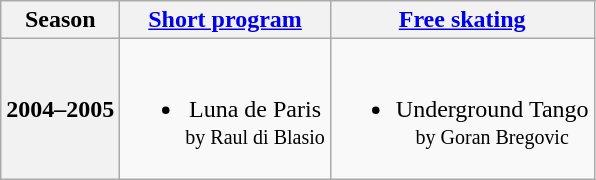<table class=wikitable style=text-align:center>
<tr>
<th>Season</th>
<th><a href='#'>Short program</a></th>
<th><a href='#'>Free skating</a></th>
</tr>
<tr>
<th>2004–2005 <br> </th>
<td><br><ul><li>Luna de Paris <br><small> by Raul di Blasio </small></li></ul></td>
<td><br><ul><li>Underground Tango <br><small> by Goran Bregovic </small></li></ul></td>
</tr>
</table>
